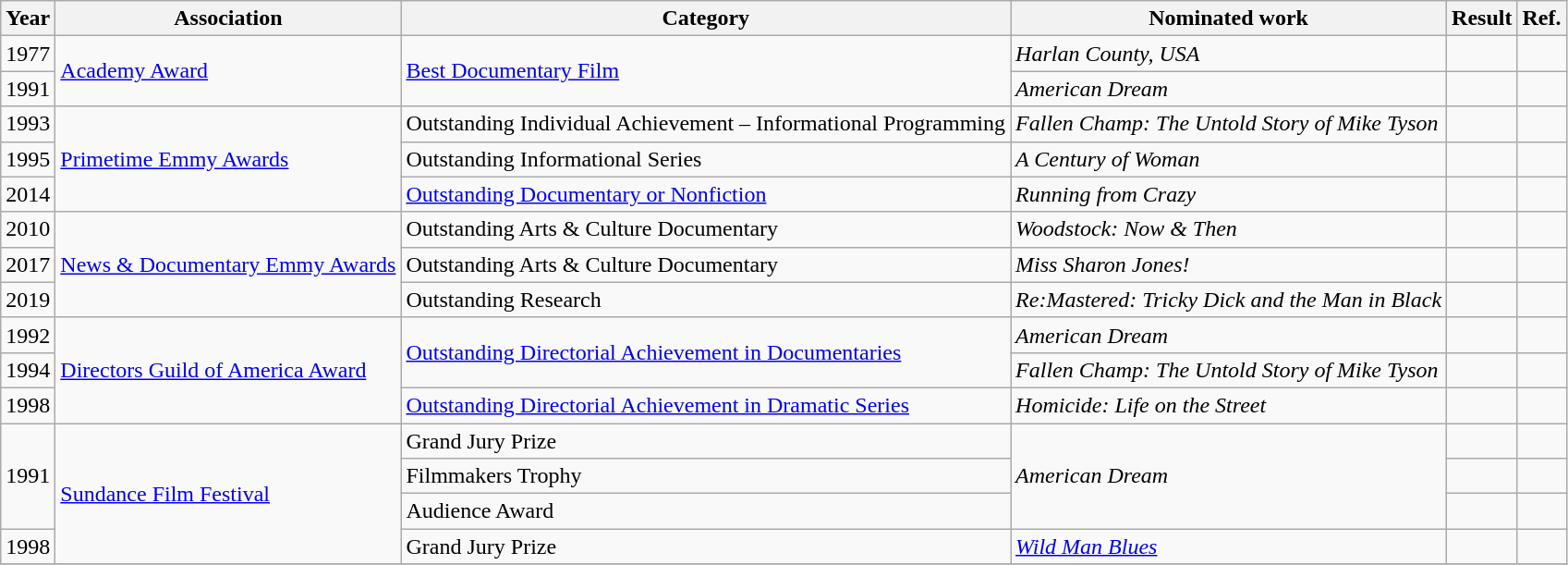<table class="wikitable unsortable">
<tr>
<th>Year</th>
<th>Association</th>
<th>Category</th>
<th>Nominated work</th>
<th>Result</th>
<th>Ref.</th>
</tr>
<tr>
<td>1977</td>
<td rowspan=2><a href='#'>Academy Award</a></td>
<td rowspan=2><a href='#'>Best Documentary Film</a></td>
<td><em>Harlan County, USA</em></td>
<td></td>
<td></td>
</tr>
<tr>
<td>1991</td>
<td><em>American Dream</em></td>
<td></td>
<td></td>
</tr>
<tr>
<td>1993</td>
<td rowspan=3><a href='#'>Primetime Emmy Awards</a></td>
<td>Outstanding Individual Achievement – Informational Programming</td>
<td><em>Fallen Champ: The Untold Story of Mike Tyson</em></td>
<td></td>
<td></td>
</tr>
<tr>
<td>1995</td>
<td>Outstanding Informational Series</td>
<td><em>A Century of Woman</em></td>
<td></td>
<td></td>
</tr>
<tr>
<td>2014</td>
<td><a href='#'>Outstanding Documentary or Nonfiction</a></td>
<td><em>Running from Crazy</em></td>
<td></td>
<td></td>
</tr>
<tr>
<td>2010</td>
<td rowspan=3><a href='#'>News & Documentary Emmy Awards</a></td>
<td>Outstanding Arts & Culture Documentary</td>
<td><em>Woodstock: Now & Then</em></td>
<td></td>
<td></td>
</tr>
<tr>
<td>2017</td>
<td>Outstanding Arts & Culture Documentary</td>
<td><em>Miss Sharon Jones!</em></td>
<td></td>
<td></td>
</tr>
<tr>
<td>2019</td>
<td>Outstanding Research</td>
<td><em>Re:Mastered: Tricky Dick and the Man in Black</em></td>
<td></td>
<td></td>
</tr>
<tr>
<td>1992</td>
<td rowspan=3><a href='#'>Directors Guild of America Award</a></td>
<td rowspan=2><a href='#'>Outstanding Directorial Achievement in Documentaries</a></td>
<td><em>American Dream</em></td>
<td></td>
<td></td>
</tr>
<tr>
<td>1994</td>
<td><em>Fallen Champ: The Untold Story of Mike Tyson</em></td>
<td></td>
<td></td>
</tr>
<tr>
<td>1998</td>
<td><a href='#'>Outstanding Directorial Achievement in Dramatic Series</a></td>
<td><em>Homicide: Life on the Street</em></td>
<td></td>
<td></td>
</tr>
<tr>
<td rowspan=3>1991</td>
<td rowspan=4><a href='#'>Sundance Film Festival</a></td>
<td>Grand Jury Prize</td>
<td rowspan=3><em>American Dream</em></td>
<td></td>
<td></td>
</tr>
<tr>
<td>Filmmakers Trophy</td>
<td></td>
<td></td>
</tr>
<tr>
<td>Audience Award</td>
<td></td>
<td></td>
</tr>
<tr>
<td>1998</td>
<td>Grand Jury Prize</td>
<td><em><a href='#'>Wild Man Blues</a></em></td>
<td></td>
<td></td>
</tr>
<tr>
</tr>
</table>
